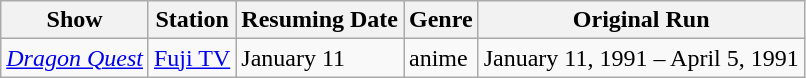<table class="wikitable sortable">
<tr>
<th>Show</th>
<th>Station</th>
<th>Resuming Date</th>
<th>Genre</th>
<th>Original Run</th>
</tr>
<tr>
<td><em><a href='#'>Dragon Quest</a></em></td>
<td><a href='#'>Fuji TV</a></td>
<td>January 11</td>
<td>anime</td>
<td>January 11, 1991 – April 5, 1991</td>
</tr>
</table>
